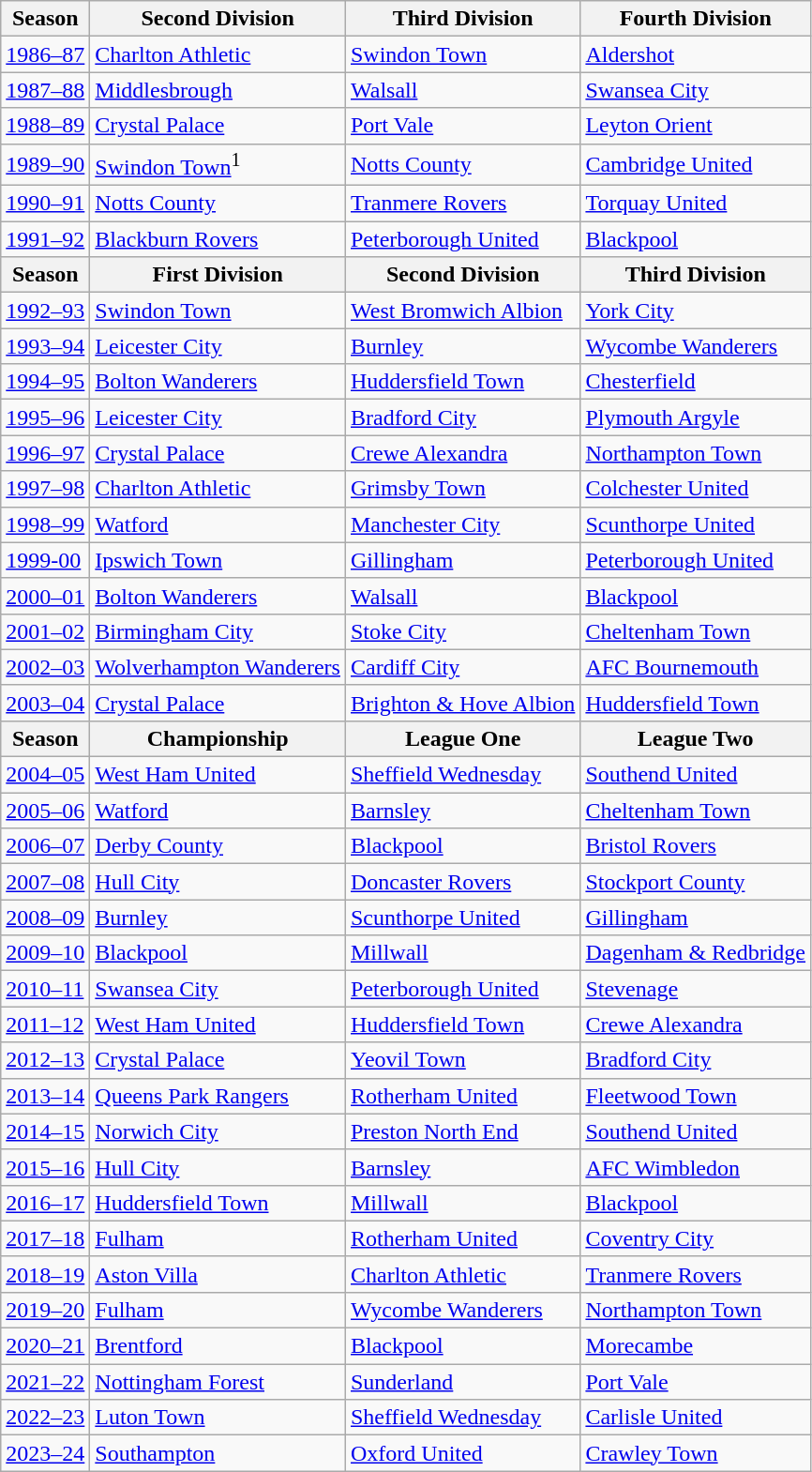<table class=wikitable>
<tr>
<th>Season</th>
<th>Second Division</th>
<th>Third Division</th>
<th>Fourth Division</th>
</tr>
<tr>
<td><a href='#'>1986–87</a></td>
<td><a href='#'>Charlton Athletic</a></td>
<td><a href='#'>Swindon Town</a></td>
<td><a href='#'>Aldershot</a></td>
</tr>
<tr>
<td><a href='#'>1987–88</a></td>
<td><a href='#'>Middlesbrough</a></td>
<td><a href='#'>Walsall</a></td>
<td><a href='#'>Swansea City</a></td>
</tr>
<tr>
<td><a href='#'>1988–89</a></td>
<td><a href='#'>Crystal Palace</a></td>
<td><a href='#'>Port Vale</a></td>
<td><a href='#'>Leyton Orient</a></td>
</tr>
<tr>
<td><a href='#'>1989–90</a></td>
<td><a href='#'>Swindon Town</a><sup>1</sup></td>
<td><a href='#'>Notts County</a></td>
<td><a href='#'>Cambridge United</a></td>
</tr>
<tr>
<td><a href='#'>1990–91</a></td>
<td><a href='#'>Notts County</a></td>
<td><a href='#'>Tranmere Rovers</a></td>
<td><a href='#'>Torquay United</a></td>
</tr>
<tr>
<td><a href='#'>1991–92</a></td>
<td><a href='#'>Blackburn Rovers</a></td>
<td><a href='#'>Peterborough United</a></td>
<td><a href='#'>Blackpool</a></td>
</tr>
<tr>
<th>Season</th>
<th>First Division</th>
<th>Second Division</th>
<th>Third Division</th>
</tr>
<tr>
<td><a href='#'>1992–93</a></td>
<td><a href='#'>Swindon Town</a></td>
<td><a href='#'>West Bromwich Albion</a></td>
<td><a href='#'>York City</a></td>
</tr>
<tr>
<td><a href='#'>1993–94</a></td>
<td><a href='#'>Leicester City</a></td>
<td><a href='#'>Burnley</a></td>
<td><a href='#'>Wycombe Wanderers</a></td>
</tr>
<tr>
<td><a href='#'>1994–95</a></td>
<td><a href='#'>Bolton Wanderers</a></td>
<td><a href='#'>Huddersfield Town</a></td>
<td><a href='#'>Chesterfield</a></td>
</tr>
<tr>
<td><a href='#'>1995–96</a></td>
<td><a href='#'>Leicester City</a></td>
<td><a href='#'>Bradford City</a></td>
<td><a href='#'>Plymouth Argyle</a></td>
</tr>
<tr>
<td><a href='#'>1996–97</a></td>
<td><a href='#'>Crystal Palace</a></td>
<td><a href='#'>Crewe Alexandra</a></td>
<td><a href='#'>Northampton Town</a></td>
</tr>
<tr>
<td><a href='#'>1997–98</a></td>
<td><a href='#'>Charlton Athletic</a></td>
<td><a href='#'>Grimsby Town</a></td>
<td><a href='#'>Colchester United</a></td>
</tr>
<tr>
<td><a href='#'>1998–99</a></td>
<td><a href='#'>Watford</a></td>
<td><a href='#'>Manchester City</a></td>
<td><a href='#'>Scunthorpe United</a></td>
</tr>
<tr>
<td><a href='#'>1999-00</a></td>
<td><a href='#'>Ipswich Town</a></td>
<td><a href='#'>Gillingham</a></td>
<td><a href='#'>Peterborough United</a></td>
</tr>
<tr>
<td><a href='#'>2000–01</a></td>
<td><a href='#'>Bolton Wanderers</a></td>
<td><a href='#'>Walsall</a></td>
<td><a href='#'>Blackpool</a></td>
</tr>
<tr>
<td><a href='#'>2001–02</a></td>
<td><a href='#'>Birmingham City</a></td>
<td><a href='#'>Stoke City</a></td>
<td><a href='#'>Cheltenham Town</a></td>
</tr>
<tr>
<td><a href='#'>2002–03</a></td>
<td><a href='#'>Wolverhampton Wanderers</a></td>
<td><a href='#'>Cardiff City</a></td>
<td><a href='#'>AFC Bournemouth</a></td>
</tr>
<tr>
<td><a href='#'>2003–04</a></td>
<td><a href='#'>Crystal Palace</a></td>
<td><a href='#'>Brighton & Hove Albion</a></td>
<td><a href='#'>Huddersfield Town</a></td>
</tr>
<tr>
<th>Season</th>
<th>Championship</th>
<th>League One</th>
<th>League Two</th>
</tr>
<tr>
<td><a href='#'>2004–05</a></td>
<td><a href='#'>West Ham United</a></td>
<td><a href='#'>Sheffield Wednesday</a></td>
<td><a href='#'>Southend United</a></td>
</tr>
<tr>
<td><a href='#'>2005–06</a></td>
<td><a href='#'>Watford</a></td>
<td><a href='#'>Barnsley</a></td>
<td><a href='#'>Cheltenham Town</a></td>
</tr>
<tr>
<td><a href='#'>2006–07</a></td>
<td><a href='#'>Derby County</a></td>
<td><a href='#'>Blackpool</a></td>
<td><a href='#'>Bristol Rovers</a></td>
</tr>
<tr>
<td><a href='#'>2007–08</a></td>
<td><a href='#'>Hull City</a></td>
<td><a href='#'>Doncaster Rovers</a></td>
<td><a href='#'>Stockport County</a></td>
</tr>
<tr>
<td><a href='#'>2008–09</a></td>
<td><a href='#'>Burnley</a></td>
<td><a href='#'>Scunthorpe United</a></td>
<td><a href='#'>Gillingham</a></td>
</tr>
<tr>
<td><a href='#'>2009–10</a></td>
<td><a href='#'>Blackpool</a></td>
<td><a href='#'>Millwall</a></td>
<td><a href='#'>Dagenham & Redbridge</a></td>
</tr>
<tr>
<td><a href='#'>2010–11</a></td>
<td><a href='#'>Swansea City</a></td>
<td><a href='#'>Peterborough United</a></td>
<td><a href='#'>Stevenage</a></td>
</tr>
<tr>
<td><a href='#'>2011–12</a></td>
<td><a href='#'>West Ham United</a></td>
<td><a href='#'>Huddersfield Town</a></td>
<td><a href='#'>Crewe Alexandra</a></td>
</tr>
<tr>
<td><a href='#'>2012–13</a></td>
<td><a href='#'>Crystal Palace</a></td>
<td><a href='#'>Yeovil Town</a></td>
<td><a href='#'>Bradford City</a></td>
</tr>
<tr>
<td><a href='#'>2013–14</a></td>
<td><a href='#'>Queens Park Rangers</a></td>
<td><a href='#'>Rotherham United</a></td>
<td><a href='#'>Fleetwood Town</a></td>
</tr>
<tr>
<td><a href='#'>2014–15</a></td>
<td><a href='#'>Norwich City</a></td>
<td><a href='#'>Preston North End</a></td>
<td><a href='#'>Southend United</a></td>
</tr>
<tr>
<td><a href='#'>2015–16</a></td>
<td><a href='#'>Hull City</a></td>
<td><a href='#'>Barnsley</a></td>
<td><a href='#'>AFC Wimbledon</a></td>
</tr>
<tr>
<td><a href='#'>2016–17</a></td>
<td><a href='#'>Huddersfield Town</a></td>
<td><a href='#'>Millwall</a></td>
<td><a href='#'>Blackpool</a></td>
</tr>
<tr>
<td><a href='#'>2017–18</a></td>
<td><a href='#'>Fulham</a></td>
<td><a href='#'>Rotherham United</a></td>
<td><a href='#'>Coventry City</a></td>
</tr>
<tr>
<td><a href='#'>2018–19</a></td>
<td><a href='#'>Aston Villa</a></td>
<td><a href='#'>Charlton Athletic</a></td>
<td><a href='#'>Tranmere Rovers</a></td>
</tr>
<tr>
<td><a href='#'>2019–20</a></td>
<td><a href='#'>Fulham</a></td>
<td><a href='#'>Wycombe Wanderers</a></td>
<td><a href='#'>Northampton Town</a></td>
</tr>
<tr>
<td><a href='#'>2020–21</a></td>
<td><a href='#'>Brentford</a></td>
<td><a href='#'>Blackpool</a></td>
<td><a href='#'>Morecambe</a></td>
</tr>
<tr>
<td><a href='#'>2021–22</a></td>
<td><a href='#'>Nottingham Forest</a></td>
<td><a href='#'>Sunderland</a></td>
<td><a href='#'>Port Vale</a></td>
</tr>
<tr>
<td><a href='#'>2022–23</a></td>
<td><a href='#'>Luton Town</a></td>
<td><a href='#'>Sheffield Wednesday</a></td>
<td><a href='#'>Carlisle United</a></td>
</tr>
<tr>
<td><a href='#'>2023–24</a></td>
<td><a href='#'>Southampton</a></td>
<td><a href='#'>Oxford United</a></td>
<td><a href='#'>Crawley Town</a></td>
</tr>
</table>
